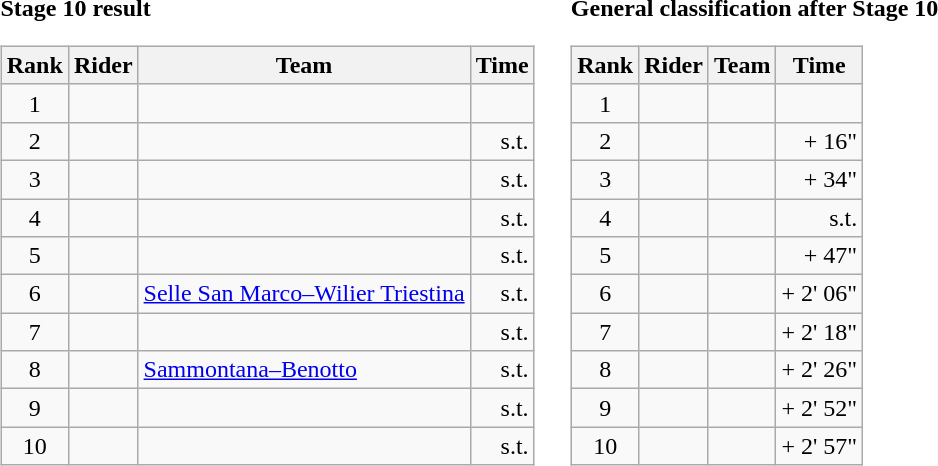<table>
<tr>
<td><strong>Stage 10 result</strong><br><table class="wikitable">
<tr>
<th scope="col">Rank</th>
<th scope="col">Rider</th>
<th scope="col">Team</th>
<th scope="col">Time</th>
</tr>
<tr>
<td style="text-align:center;">1</td>
<td></td>
<td></td>
<td style="text-align:right;"></td>
</tr>
<tr>
<td style="text-align:center;">2</td>
<td></td>
<td></td>
<td style="text-align:right;">s.t.</td>
</tr>
<tr>
<td style="text-align:center;">3</td>
<td></td>
<td></td>
<td style="text-align:right;">s.t.</td>
</tr>
<tr>
<td style="text-align:center;">4</td>
<td></td>
<td></td>
<td style="text-align:right;">s.t.</td>
</tr>
<tr>
<td style="text-align:center;">5</td>
<td></td>
<td></td>
<td style="text-align:right;">s.t.</td>
</tr>
<tr>
<td style="text-align:center;">6</td>
<td></td>
<td><a href='#'>Selle San Marco–Wilier Triestina</a></td>
<td style="text-align:right;">s.t.</td>
</tr>
<tr>
<td style="text-align:center;">7</td>
<td></td>
<td></td>
<td style="text-align:right;">s.t.</td>
</tr>
<tr>
<td style="text-align:center;">8</td>
<td></td>
<td><a href='#'>Sammontana–Benotto</a></td>
<td style="text-align:right;">s.t.</td>
</tr>
<tr>
<td style="text-align:center;">9</td>
<td></td>
<td></td>
<td style="text-align:right;">s.t.</td>
</tr>
<tr>
<td style="text-align:center;">10</td>
<td></td>
<td></td>
<td style="text-align:right;">s.t.</td>
</tr>
</table>
</td>
<td></td>
<td><strong>General classification after Stage 10</strong><br><table class="wikitable">
<tr>
<th scope="col">Rank</th>
<th scope="col">Rider</th>
<th scope="col">Team</th>
<th scope="col">Time</th>
</tr>
<tr>
<td style="text-align:center;">1</td>
<td></td>
<td></td>
<td style="text-align:right;"></td>
</tr>
<tr>
<td style="text-align:center;">2</td>
<td></td>
<td></td>
<td style="text-align:right;">+ 16"</td>
</tr>
<tr>
<td style="text-align:center;">3</td>
<td></td>
<td></td>
<td style="text-align:right;">+ 34"</td>
</tr>
<tr>
<td style="text-align:center;">4</td>
<td></td>
<td></td>
<td style="text-align:right;">s.t.</td>
</tr>
<tr>
<td style="text-align:center;">5</td>
<td></td>
<td></td>
<td style="text-align:right;">+ 47"</td>
</tr>
<tr>
<td style="text-align:center;">6</td>
<td></td>
<td></td>
<td style="text-align:right;">+ 2' 06"</td>
</tr>
<tr>
<td style="text-align:center;">7</td>
<td></td>
<td></td>
<td style="text-align:right;">+ 2' 18"</td>
</tr>
<tr>
<td style="text-align:center;">8</td>
<td></td>
<td></td>
<td style="text-align:right;">+ 2' 26"</td>
</tr>
<tr>
<td style="text-align:center;">9</td>
<td></td>
<td></td>
<td style="text-align:right;">+ 2' 52"</td>
</tr>
<tr>
<td style="text-align:center;">10</td>
<td></td>
<td></td>
<td style="text-align:right;">+ 2' 57"</td>
</tr>
</table>
</td>
</tr>
</table>
